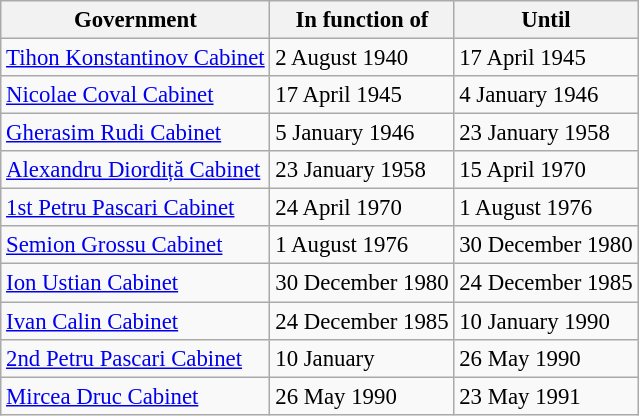<table class="wikitable" style="font-size: 95%;">
<tr>
<th>Government</th>
<th>In function of</th>
<th>Until</th>
</tr>
<tr>
<td><a href='#'>Tihon Konstantinov Cabinet</a></td>
<td>2 August 1940</td>
<td>17 April 1945</td>
</tr>
<tr>
<td><a href='#'>Nicolae Coval Cabinet</a></td>
<td>17 April 1945</td>
<td>4 January 1946</td>
</tr>
<tr>
<td><a href='#'>Gherasim Rudi Cabinet</a></td>
<td>5 January 1946</td>
<td>23 January 1958</td>
</tr>
<tr>
<td><a href='#'>Alexandru Diordiță Cabinet</a></td>
<td>23 January 1958</td>
<td>15 April 1970</td>
</tr>
<tr>
<td><a href='#'>1st Petru Pascari Cabinet</a></td>
<td>24 April 1970</td>
<td>1 August 1976</td>
</tr>
<tr>
<td><a href='#'>Semion Grossu Cabinet</a></td>
<td>1 August 1976</td>
<td>30 December 1980</td>
</tr>
<tr>
<td><a href='#'>Ion Ustian Cabinet</a></td>
<td>30 December 1980</td>
<td>24 December 1985</td>
</tr>
<tr>
<td><a href='#'>Ivan Calin Cabinet</a></td>
<td>24 December 1985</td>
<td>10 January 1990</td>
</tr>
<tr>
<td><a href='#'>2nd Petru Pascari Cabinet</a></td>
<td>10 January</td>
<td>26 May 1990</td>
</tr>
<tr>
<td><a href='#'>Mircea Druc Cabinet</a></td>
<td>26 May 1990</td>
<td>23 May 1991</td>
</tr>
</table>
